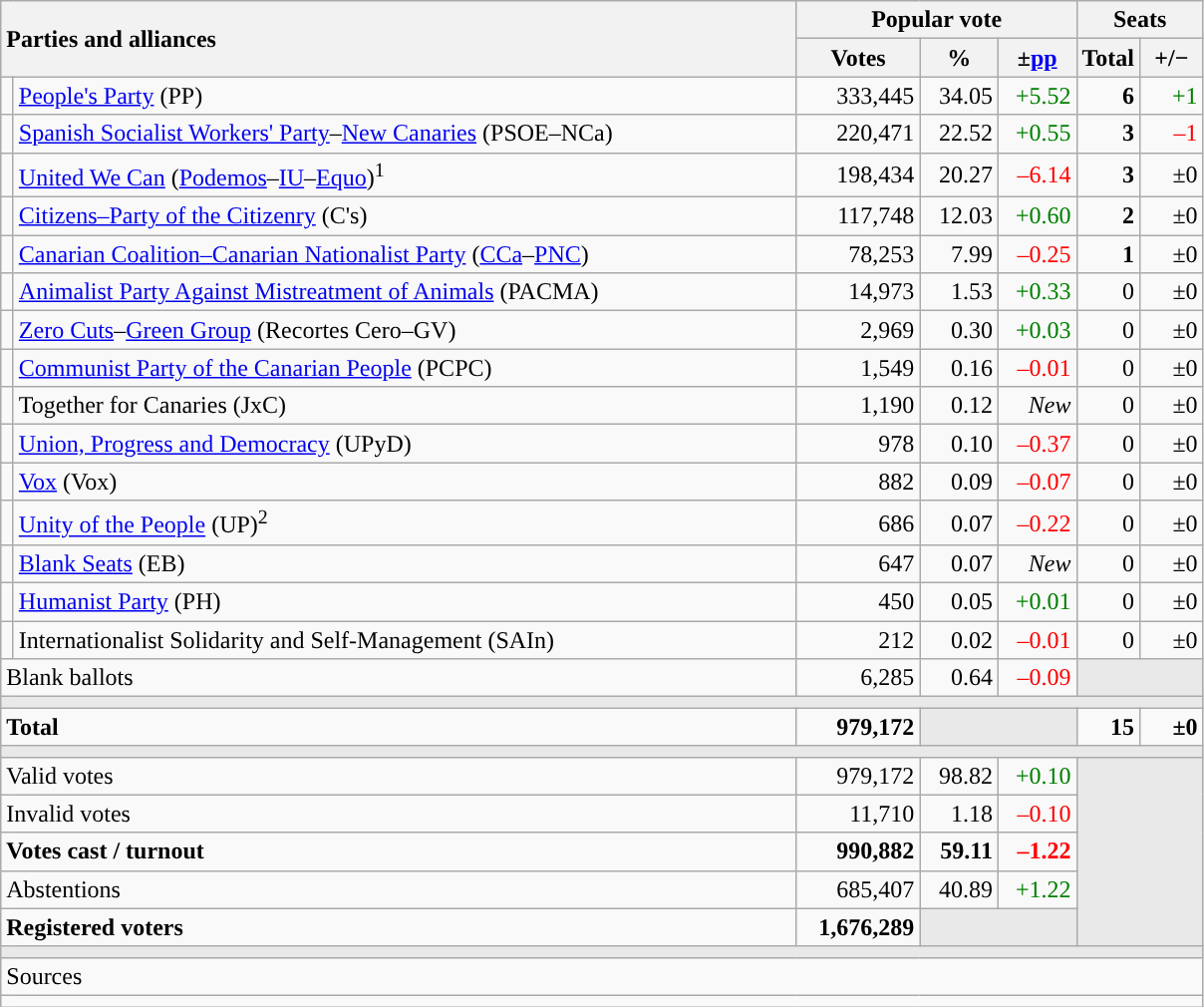<table class="wikitable" style="text-align:right;">
<tr>
<th style="text-align:left;" rowspan="2" colspan="2" width="525">Parties and alliances</th>
<th colspan="3">Popular vote</th>
<th colspan="2">Seats</th>
</tr>
<tr>
<th width="75">Votes</th>
<th width="45">%</th>
<th width="45">±<a href='#'>pp</a></th>
<th width="35">Total</th>
<th width="35">+/−</th>
</tr>
<tr>
<td width="1" style="color:inherit;background:"></td>
<td align="left"><a href='#'>People's Party</a> (PP)</td>
<td>333,445</td>
<td>34.05</td>
<td style="color:green;">+5.52</td>
<td><strong>6</strong></td>
<td style="color:green;">+1</td>
</tr>
<tr>
<td style="color:inherit;background:"></td>
<td align="left"><a href='#'>Spanish Socialist Workers' Party</a>–<a href='#'>New Canaries</a> (PSOE–NCa)</td>
<td>220,471</td>
<td>22.52</td>
<td style="color:green;">+0.55</td>
<td><strong>3</strong></td>
<td style="color:red;">–1</td>
</tr>
<tr>
<td width="1" style="color:inherit;background:"></td>
<td align="left"><a href='#'>United We Can</a> (<a href='#'>Podemos</a>–<a href='#'>IU</a>–<a href='#'>Equo</a>)<sup>1</sup></td>
<td>198,434</td>
<td>20.27</td>
<td style="color:red;">–6.14</td>
<td><strong>3</strong></td>
<td>±0</td>
</tr>
<tr>
<td style="color:inherit;background:"></td>
<td align="left"><a href='#'>Citizens–Party of the Citizenry</a> (C's)</td>
<td>117,748</td>
<td>12.03</td>
<td style="color:green;">+0.60</td>
<td><strong>2</strong></td>
<td>±0</td>
</tr>
<tr>
<td style="color:inherit;background:"></td>
<td align="left"><a href='#'>Canarian Coalition–Canarian Nationalist Party</a> (<a href='#'>CCa</a>–<a href='#'>PNC</a>)</td>
<td>78,253</td>
<td>7.99</td>
<td style="color:red;">–0.25</td>
<td><strong>1</strong></td>
<td>±0</td>
</tr>
<tr>
<td style="color:inherit;background:"></td>
<td align="left"><a href='#'>Animalist Party Against Mistreatment of Animals</a> (PACMA)</td>
<td>14,973</td>
<td>1.53</td>
<td style="color:green;">+0.33</td>
<td>0</td>
<td>±0</td>
</tr>
<tr>
<td style="color:inherit;background:"></td>
<td align="left"><a href='#'>Zero Cuts</a>–<a href='#'>Green Group</a> (Recortes Cero–GV)</td>
<td>2,969</td>
<td>0.30</td>
<td style="color:green;">+0.03</td>
<td>0</td>
<td>±0</td>
</tr>
<tr>
<td style="color:inherit;background:"></td>
<td align="left"><a href='#'>Communist Party of the Canarian People</a> (PCPC)</td>
<td>1,549</td>
<td>0.16</td>
<td style="color:red;">–0.01</td>
<td>0</td>
<td>±0</td>
</tr>
<tr>
<td style="color:inherit;background:"></td>
<td align="left">Together for Canaries (JxC)</td>
<td>1,190</td>
<td>0.12</td>
<td><em>New</em></td>
<td>0</td>
<td>±0</td>
</tr>
<tr>
<td style="color:inherit;background:"></td>
<td align="left"><a href='#'>Union, Progress and Democracy</a> (UPyD)</td>
<td>978</td>
<td>0.10</td>
<td style="color:red;">–0.37</td>
<td>0</td>
<td>±0</td>
</tr>
<tr>
<td style="color:inherit;background:"></td>
<td align="left"><a href='#'>Vox</a> (Vox)</td>
<td>882</td>
<td>0.09</td>
<td style="color:red;">–0.07</td>
<td>0</td>
<td>±0</td>
</tr>
<tr>
<td style="color:inherit;background:"></td>
<td align="left"><a href='#'>Unity of the People</a> (UP)<sup>2</sup></td>
<td>686</td>
<td>0.07</td>
<td style="color:red;">–0.22</td>
<td>0</td>
<td>±0</td>
</tr>
<tr>
<td style="color:inherit;background:"></td>
<td align="left"><a href='#'>Blank Seats</a> (EB)</td>
<td>647</td>
<td>0.07</td>
<td><em>New</em></td>
<td>0</td>
<td>±0</td>
</tr>
<tr>
<td style="color:inherit;background:"></td>
<td align="left"><a href='#'>Humanist Party</a> (PH)</td>
<td>450</td>
<td>0.05</td>
<td style="color:green;">+0.01</td>
<td>0</td>
<td>±0</td>
</tr>
<tr>
<td style="color:inherit;background:"></td>
<td align="left">Internationalist Solidarity and Self-Management (SAIn)</td>
<td>212</td>
<td>0.02</td>
<td style="color:red;">–0.01</td>
<td>0</td>
<td>±0</td>
</tr>
<tr>
<td align="left" colspan="2">Blank ballots</td>
<td>6,285</td>
<td>0.64</td>
<td style="color:red;">–0.09</td>
<td bgcolor="#E9E9E9" colspan="2"></td>
</tr>
<tr>
<td colspan="7" bgcolor="#E9E9E9"></td>
</tr>
<tr style="font-weight:bold;">
<td align="left" colspan="2">Total</td>
<td>979,172</td>
<td bgcolor="#E9E9E9" colspan="2"></td>
<td>15</td>
<td>±0</td>
</tr>
<tr>
<td colspan="7" bgcolor="#E9E9E9"></td>
</tr>
<tr>
<td align="left" colspan="2">Valid votes</td>
<td>979,172</td>
<td>98.82</td>
<td style="color:green;">+0.10</td>
<td bgcolor="#E9E9E9" colspan="2" rowspan="5"></td>
</tr>
<tr>
<td align="left" colspan="2">Invalid votes</td>
<td>11,710</td>
<td>1.18</td>
<td style="color:red;">–0.10</td>
</tr>
<tr style="font-weight:bold;">
<td align="left" colspan="2">Votes cast / turnout</td>
<td>990,882</td>
<td>59.11</td>
<td style="color:red;">–1.22</td>
</tr>
<tr>
<td align="left" colspan="2">Abstentions</td>
<td>685,407</td>
<td>40.89</td>
<td style="color:green;">+1.22</td>
</tr>
<tr style="font-weight:bold;">
<td align="left" colspan="2">Registered voters</td>
<td>1,676,289</td>
<td bgcolor="#E9E9E9" colspan="2"></td>
</tr>
<tr>
<td colspan="7" bgcolor="#E9E9E9"></td>
</tr>
<tr>
<td align="left" colspan="7">Sources</td>
</tr>
<tr>
<td colspan="7" style="text-align:left; max-width:790px;"></td>
</tr>
</table>
